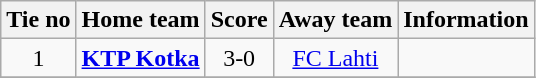<table class="wikitable" style="text-align:center">
<tr>
<th style= width="40px">Tie no</th>
<th style= width="150px">Home team</th>
<th style= width="60px">Score</th>
<th style= width="150px">Away team</th>
<th style= width="30px">Information</th>
</tr>
<tr>
<td>1</td>
<td><strong><a href='#'>KTP Kotka</a></strong></td>
<td>3-0</td>
<td><a href='#'>FC Lahti</a></td>
<td></td>
</tr>
<tr>
</tr>
</table>
